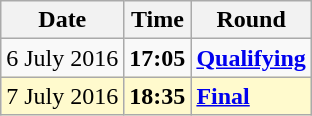<table class="wikitable">
<tr>
<th>Date</th>
<th>Time</th>
<th>Round</th>
</tr>
<tr>
<td>6 July 2016</td>
<td><strong>17:05</strong></td>
<td><strong><a href='#'>Qualifying</a></strong></td>
</tr>
<tr style=background:lemonchiffon>
<td>7 July 2016</td>
<td><strong>18:35</strong></td>
<td><strong><a href='#'>Final</a></strong></td>
</tr>
</table>
